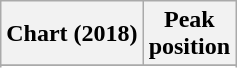<table class="wikitable sortable plainrowheaders" style="text-align:center;">
<tr>
<th>Chart (2018)</th>
<th>Peak<br>position</th>
</tr>
<tr>
</tr>
<tr>
</tr>
<tr>
</tr>
<tr>
</tr>
<tr>
</tr>
</table>
